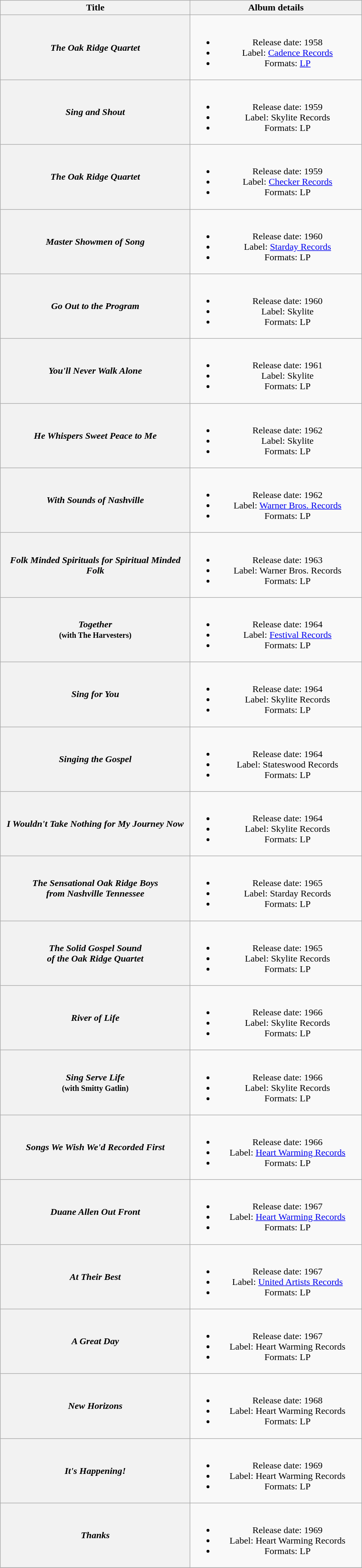<table class="wikitable plainrowheaders" style="text-align:center;">
<tr>
<th style="width:20em;">Title</th>
<th style="width:18em;">Album details</th>
</tr>
<tr>
<th scope="row"><em>The Oak Ridge Quartet</em></th>
<td><br><ul><li>Release date: 1958</li><li>Label: <a href='#'>Cadence Records</a></li><li>Formats: <a href='#'>LP</a></li></ul></td>
</tr>
<tr>
<th scope="row"><em>Sing and Shout</em></th>
<td><br><ul><li>Release date: 1959</li><li>Label: Skylite Records</li><li>Formats: LP</li></ul></td>
</tr>
<tr>
<th scope="row"><em>The Oak Ridge Quartet</em></th>
<td><br><ul><li>Release date: 1959</li><li>Label: <a href='#'>Checker Records</a></li><li>Formats: LP</li></ul></td>
</tr>
<tr>
<th scope="row"><em>Master Showmen of Song</em></th>
<td><br><ul><li>Release date: 1960</li><li>Label: <a href='#'>Starday Records</a></li><li>Formats: LP</li></ul></td>
</tr>
<tr>
<th scope="row"><em>Go Out to the Program</em></th>
<td><br><ul><li>Release date: 1960</li><li>Label: Skylite</li><li>Formats: LP</li></ul></td>
</tr>
<tr>
<th scope="row"><em>You'll Never Walk Alone</em></th>
<td><br><ul><li>Release date: 1961</li><li>Label: Skylite</li><li>Formats: LP</li></ul></td>
</tr>
<tr>
<th scope="row"><em>He Whispers Sweet Peace to Me</em></th>
<td><br><ul><li>Release date: 1962</li><li>Label: Skylite</li><li>Formats: LP</li></ul></td>
</tr>
<tr>
<th scope="row"><em>With Sounds of Nashville</em></th>
<td><br><ul><li>Release date: 1962</li><li>Label: <a href='#'>Warner Bros. Records</a></li><li>Formats: LP</li></ul></td>
</tr>
<tr>
<th scope="row"><em>Folk Minded Spirituals for Spiritual Minded Folk</em></th>
<td><br><ul><li>Release date: 1963</li><li>Label: Warner Bros. Records</li><li>Formats: LP</li></ul></td>
</tr>
<tr>
<th scope="row"><em>Together</em><br><small>(with The Harvesters)</small></th>
<td><br><ul><li>Release date: 1964</li><li>Label: <a href='#'>Festival Records</a></li><li>Formats: LP</li></ul></td>
</tr>
<tr>
<th scope="row"><em>Sing for You</em></th>
<td><br><ul><li>Release date: 1964</li><li>Label: Skylite Records</li><li>Formats: LP</li></ul></td>
</tr>
<tr>
<th scope="row"><em>Singing the Gospel</em></th>
<td><br><ul><li>Release date: 1964</li><li>Label: Stateswood Records</li><li>Formats: LP</li></ul></td>
</tr>
<tr>
<th scope="row"><em>I Wouldn't Take Nothing for My Journey Now</em></th>
<td><br><ul><li>Release date: 1964</li><li>Label: Skylite Records</li><li>Formats: LP</li></ul></td>
</tr>
<tr>
<th scope="row"><em>The Sensational Oak Ridge Boys<br>from Nashville Tennessee</em></th>
<td><br><ul><li>Release date: 1965</li><li>Label: Starday Records</li><li>Formats: LP</li></ul></td>
</tr>
<tr>
<th scope="row"><em>The Solid Gospel Sound<br>of the Oak Ridge Quartet</em></th>
<td><br><ul><li>Release date: 1965</li><li>Label: Skylite Records</li><li>Formats: LP</li></ul></td>
</tr>
<tr>
<th scope="row"><em>River of Life</em></th>
<td><br><ul><li>Release date: 1966</li><li>Label: Skylite Records</li><li>Formats: LP</li></ul></td>
</tr>
<tr>
<th scope="row"><em>Sing Serve Life</em><br><small>(with Smitty Gatlin)</small></th>
<td><br><ul><li>Release date: 1966</li><li>Label: Skylite Records</li><li>Formats: LP</li></ul></td>
</tr>
<tr>
<th scope="row"><em>Songs We Wish We'd Recorded First</em></th>
<td><br><ul><li>Release date: 1966</li><li>Label: <a href='#'>Heart Warming Records</a></li><li>Formats: LP</li></ul></td>
</tr>
<tr>
<th scope="row"><em>Duane Allen Out Front</em></th>
<td><br><ul><li>Release date: 1967</li><li>Label: <a href='#'>Heart Warming Records</a></li><li>Formats: LP</li></ul></td>
</tr>
<tr>
<th scope="row"><em>At Their Best</em></th>
<td><br><ul><li>Release date: 1967</li><li>Label: <a href='#'>United Artists Records</a></li><li>Formats: LP</li></ul></td>
</tr>
<tr>
<th scope="row"><em>A Great Day</em></th>
<td><br><ul><li>Release date: 1967</li><li>Label: Heart Warming Records</li><li>Formats: LP</li></ul></td>
</tr>
<tr>
<th scope="row"><em>New Horizons</em></th>
<td><br><ul><li>Release date: 1968</li><li>Label: Heart Warming Records</li><li>Formats: LP</li></ul></td>
</tr>
<tr>
<th scope="row"><em>It's Happening!</em></th>
<td><br><ul><li>Release date: 1969</li><li>Label: Heart Warming Records</li><li>Formats: LP</li></ul></td>
</tr>
<tr>
<th scope="row"><em>Thanks</em></th>
<td><br><ul><li>Release date: 1969</li><li>Label: Heart Warming Records</li><li>Formats: LP</li></ul></td>
</tr>
<tr>
</tr>
</table>
